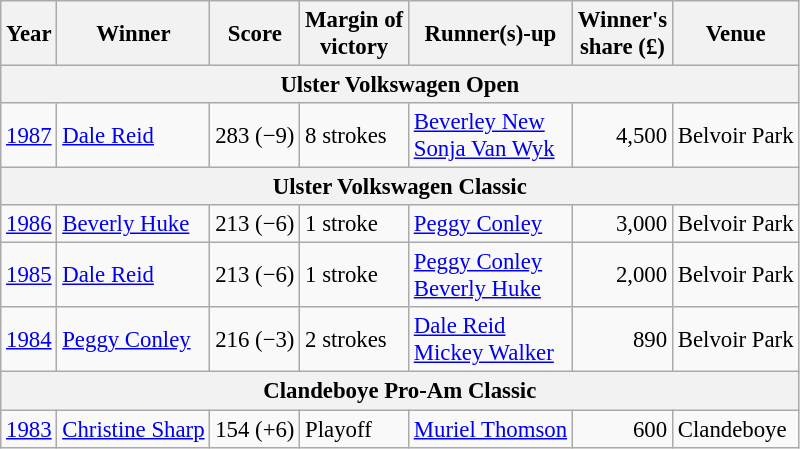<table class=wikitable style="font-size:95%">
<tr>
<th>Year</th>
<th>Winner</th>
<th>Score</th>
<th>Margin of<br>victory</th>
<th>Runner(s)-up</th>
<th>Winner's<br>share (£)</th>
<th>Venue</th>
</tr>
<tr>
<th colspan=7>Ulster Volkswagen Open</th>
</tr>
<tr>
<td><a href='#'>1987</a></td>
<td> <a href='#'>Dale Reid</a></td>
<td>283 (−9)</td>
<td>8 strokes</td>
<td> <a href='#'>Beverley New</a><br> <a href='#'>Sonja Van Wyk</a></td>
<td align=right>4,500</td>
<td>Belvoir Park</td>
</tr>
<tr>
<th colspan=7>Ulster Volkswagen Classic</th>
</tr>
<tr>
<td><a href='#'>1986</a></td>
<td> <a href='#'>Beverly Huke</a></td>
<td>213 (−6)</td>
<td>1 stroke</td>
<td> <a href='#'>Peggy Conley</a></td>
<td align=right>3,000</td>
<td>Belvoir Park</td>
</tr>
<tr>
<td><a href='#'>1985</a></td>
<td> <a href='#'>Dale Reid</a></td>
<td>213 (−6)</td>
<td>1 stroke</td>
<td> <a href='#'>Peggy Conley</a><br> <a href='#'>Beverly Huke</a></td>
<td align=right>2,000</td>
<td>Belvoir Park</td>
</tr>
<tr>
<td><a href='#'>1984</a></td>
<td> <a href='#'>Peggy Conley</a></td>
<td>216 (−3)</td>
<td>2 strokes</td>
<td> <a href='#'>Dale Reid</a><br> <a href='#'>Mickey Walker</a></td>
<td align=right>890</td>
<td>Belvoir Park</td>
</tr>
<tr>
<th colspan=7>Clandeboye Pro-Am Classic</th>
</tr>
<tr>
<td><a href='#'>1983</a></td>
<td> <a href='#'>Christine Sharp</a></td>
<td>154 (+6)</td>
<td>Playoff</td>
<td> <a href='#'>Muriel Thomson</a></td>
<td align=right>600</td>
<td>Clandeboye</td>
</tr>
</table>
